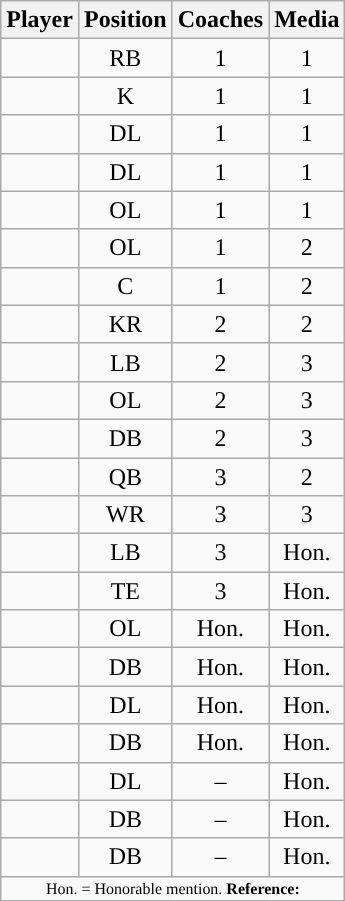<table class="wikitable sortable sortable" style="text-align: center">
<tr align=center>
<th>Player</th>
<th>Position</th>
<th>Coaches</th>
<th>Media</th>
</tr>
<tr>
<td></td>
<td>RB</td>
<td>1</td>
<td>1</td>
</tr>
<tr>
<td></td>
<td>K</td>
<td>1</td>
<td>1</td>
</tr>
<tr>
<td></td>
<td>DL</td>
<td>1</td>
<td>1</td>
</tr>
<tr>
<td></td>
<td>DL</td>
<td>1</td>
<td>1</td>
</tr>
<tr>
<td></td>
<td>OL</td>
<td>1</td>
<td>1</td>
</tr>
<tr>
<td></td>
<td>OL</td>
<td>1</td>
<td>2</td>
</tr>
<tr>
<td></td>
<td>C</td>
<td>1</td>
<td>2</td>
</tr>
<tr>
<td></td>
<td>KR</td>
<td>2</td>
<td>2</td>
</tr>
<tr>
<td></td>
<td>LB</td>
<td>2</td>
<td>3</td>
</tr>
<tr>
<td></td>
<td>OL</td>
<td>2</td>
<td>3</td>
</tr>
<tr>
<td></td>
<td>DB</td>
<td>2</td>
<td>3</td>
</tr>
<tr>
<td></td>
<td>QB</td>
<td>3</td>
<td>2</td>
</tr>
<tr>
<td></td>
<td>WR</td>
<td>3</td>
<td>3</td>
</tr>
<tr>
<td></td>
<td>LB</td>
<td>3</td>
<td data-sort-value="4">Hon.</td>
</tr>
<tr>
<td></td>
<td>TE</td>
<td>3</td>
<td data-sort-value="4">Hon.</td>
</tr>
<tr>
<td></td>
<td>OL</td>
<td data-sort-value="4">Hon.</td>
<td data-sort-value="4">Hon.</td>
</tr>
<tr>
<td></td>
<td>DB</td>
<td data-sort-value="4">Hon.</td>
<td data-sort-value="4">Hon.</td>
</tr>
<tr>
<td></td>
<td>DL</td>
<td data-sort-value="4">Hon.</td>
<td data-sort-value="4">Hon.</td>
</tr>
<tr>
<td></td>
<td>DB</td>
<td data-sort-value="4">Hon.</td>
<td data-sort-value="4">Hon.</td>
</tr>
<tr>
<td></td>
<td>DL</td>
<td>–</td>
<td data-sort-value="4">Hon.</td>
</tr>
<tr>
<td></td>
<td>DB</td>
<td>–</td>
<td data-sort-value="4">Hon.</td>
</tr>
<tr>
<td></td>
<td>DB</td>
<td>–</td>
<td data-sort-value="4">Hon.</td>
</tr>
<tr class="sortbottom">
<td colspan="4"  style="font-size:8pt; text-align:center;">Hon. = Honorable mention. <strong>Reference:</strong></td>
</tr>
</table>
